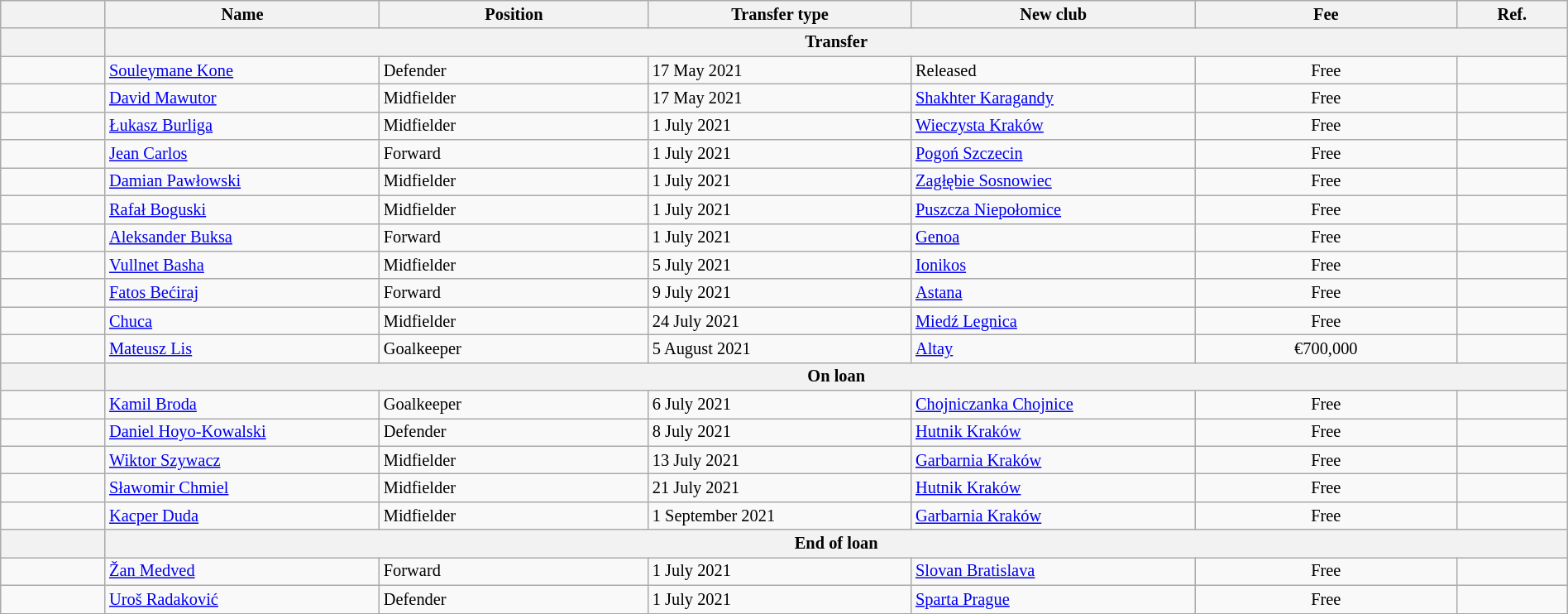<table class="wikitable" style="width:100%; font-size:85%;">
<tr>
<th width="2%"></th>
<th width="5%">Name</th>
<th width="5%">Position</th>
<th width="5%">Transfer type</th>
<th width="5%">New club</th>
<th width="5%">Fee</th>
<th width="2%">Ref.</th>
</tr>
<tr>
<th></th>
<th colspan=6>Transfer</th>
</tr>
<tr>
<td align=center></td>
<td align=left> <a href='#'>Souleymane Kone</a></td>
<td align=left>Defender</td>
<td align=left>17 May 2021</td>
<td align=left> Released</td>
<td align=center>Free</td>
<td></td>
</tr>
<tr>
<td align=center></td>
<td align=left> <a href='#'>David Mawutor</a></td>
<td align=left>Midfielder</td>
<td align=left>17 May 2021</td>
<td align=left> <a href='#'>Shakhter Karagandy</a></td>
<td align=center>Free</td>
<td></td>
</tr>
<tr>
<td align=center></td>
<td align=left> <a href='#'>Łukasz Burliga</a></td>
<td align=left>Midfielder</td>
<td align=left>1 July 2021</td>
<td align=left> <a href='#'>Wieczysta Kraków</a></td>
<td align=center>Free</td>
<td></td>
</tr>
<tr>
<td align=center></td>
<td align=left> <a href='#'>Jean Carlos</a></td>
<td align=left>Forward</td>
<td align=left>1 July 2021</td>
<td align=left> <a href='#'>Pogoń Szczecin</a></td>
<td align=center>Free</td>
<td></td>
</tr>
<tr>
<td align=center></td>
<td align=left> <a href='#'>Damian Pawłowski</a></td>
<td align=left>Midfielder</td>
<td align=left>1 July 2021</td>
<td align=left> <a href='#'>Zagłębie Sosnowiec</a></td>
<td align=center>Free</td>
<td></td>
</tr>
<tr>
<td align=center></td>
<td align=left> <a href='#'>Rafał Boguski</a></td>
<td align=left>Midfielder</td>
<td align=left>1 July 2021</td>
<td align=left> <a href='#'>Puszcza Niepołomice</a></td>
<td align=center>Free</td>
<td></td>
</tr>
<tr>
<td align=center></td>
<td align=left> <a href='#'>Aleksander Buksa</a></td>
<td align=left>Forward</td>
<td align=left>1 July 2021</td>
<td align=left> <a href='#'>Genoa</a></td>
<td align=center>Free</td>
<td></td>
</tr>
<tr>
<td align=center></td>
<td align=left> <a href='#'>Vullnet Basha</a></td>
<td align=left>Midfielder</td>
<td align=left>5 July 2021</td>
<td align=left> <a href='#'>Ionikos</a></td>
<td align=center>Free</td>
<td></td>
</tr>
<tr>
<td align=center></td>
<td align=left> <a href='#'>Fatos Bećiraj</a></td>
<td align=left>Forward</td>
<td align=left>9 July 2021</td>
<td align=left> <a href='#'>Astana</a></td>
<td align=center>Free</td>
<td></td>
</tr>
<tr>
<td align=center></td>
<td align=left> <a href='#'>Chuca</a></td>
<td align=left>Midfielder</td>
<td align=left>24 July 2021</td>
<td align=left> <a href='#'>Miedź Legnica</a></td>
<td align=center>Free</td>
<td></td>
</tr>
<tr>
<td align=center></td>
<td align=left> <a href='#'>Mateusz Lis</a></td>
<td align=left>Goalkeeper</td>
<td align=left>5 August 2021</td>
<td align=left> <a href='#'>Altay</a></td>
<td align=center>€700,000</td>
<td></td>
</tr>
<tr>
<th></th>
<th colspan=6>On loan</th>
</tr>
<tr>
<td align=center></td>
<td align=left> <a href='#'>Kamil Broda</a></td>
<td align=left>Goalkeeper</td>
<td align=left>6 July 2021</td>
<td align=left> <a href='#'>Chojniczanka Chojnice</a></td>
<td align=center>Free</td>
<td></td>
</tr>
<tr>
<td align=center></td>
<td align=left> <a href='#'>Daniel Hoyo-Kowalski</a></td>
<td align=left>Defender</td>
<td align=left>8 July 2021</td>
<td align=left> <a href='#'>Hutnik Kraków</a></td>
<td align=center>Free</td>
<td></td>
</tr>
<tr>
<td align=center></td>
<td align=left> <a href='#'>Wiktor Szywacz</a></td>
<td align=left>Midfielder</td>
<td align=left>13 July 2021</td>
<td align=left> <a href='#'>Garbarnia Kraków</a></td>
<td align=center>Free</td>
<td></td>
</tr>
<tr>
<td align=center></td>
<td align=left> <a href='#'>Sławomir Chmiel</a></td>
<td align=left>Midfielder</td>
<td align=left>21 July 2021</td>
<td align=left> <a href='#'>Hutnik Kraków</a></td>
<td align=center>Free</td>
<td></td>
</tr>
<tr>
<td align=center></td>
<td align=left> <a href='#'>Kacper Duda</a></td>
<td align=left>Midfielder</td>
<td align=left>1 September 2021</td>
<td align=left> <a href='#'>Garbarnia Kraków</a></td>
<td align=center>Free</td>
<td></td>
</tr>
<tr>
<th></th>
<th colspan=6>End of loan</th>
</tr>
<tr>
<td align=center></td>
<td align=left> <a href='#'>Žan Medved</a></td>
<td align=left>Forward</td>
<td align=left>1 July 2021</td>
<td align=left> <a href='#'>Slovan Bratislava</a></td>
<td align=center>Free</td>
<td></td>
</tr>
<tr>
<td align=center></td>
<td align=left> <a href='#'>Uroš Radaković</a></td>
<td align=left>Defender</td>
<td align=left>1 July 2021</td>
<td align=left> <a href='#'>Sparta Prague</a></td>
<td align=center>Free</td>
<td></td>
</tr>
<tr>
</tr>
</table>
